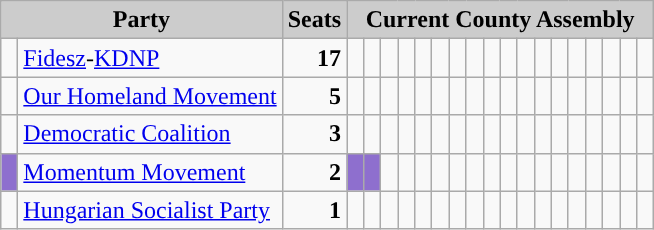<table class="wikitable">
<tr>
<th style="background:#ccc" colspan="2">Party</th>
<th style="background:#ccc">Seats</th>
<th style="background:#ccc" colspan="18">Current County Assembly</th>
</tr>
<tr>
<td style="background-color: "> </td>
<td><a href='#'>Fidesz</a>-<a href='#'>KDNP</a></td>
<td style="text-align: right"><strong>17</strong></td>
<td style="background-color: "> </td>
<td style="background-color: "> </td>
<td style="background-color: "> </td>
<td style="background-color: "> </td>
<td style="background-color: "> </td>
<td style="background-color: "> </td>
<td style="background-color: "> </td>
<td style="background-color: "> </td>
<td style="background-color: "> </td>
<td style="background-color: "> </td>
<td style="background-color: "> </td>
<td style="background-color: "> </td>
<td style="background-color: "> </td>
<td style="background-color: "> </td>
<td style="background-color: "> </td>
<td style="background-color: "> </td>
<td style="background-color: "> </td>
<td> </td>
</tr>
<tr>
<td style="background-color: "> </td>
<td><a href='#'>Our Homeland Movement</a></td>
<td style="text-align: right"><strong>5</strong></td>
<td style="background-color: "> </td>
<td style="background-color: "> </td>
<td style="background-color: "> </td>
<td style="background-color: "> </td>
<td style="background-color: "> </td>
<td> </td>
<td> </td>
<td> </td>
<td> </td>
<td> </td>
<td> </td>
<td> </td>
<td> </td>
<td> </td>
<td> </td>
<td> </td>
<td> </td>
<td> </td>
</tr>
<tr>
<td style="background-color: "> </td>
<td><a href='#'>Democratic Coalition</a></td>
<td style="text-align: right"><strong>3</strong></td>
<td style="background-color: "> </td>
<td style="background-color: "> </td>
<td style="background-color: "> </td>
<td> </td>
<td> </td>
<td> </td>
<td> </td>
<td> </td>
<td> </td>
<td> </td>
<td> </td>
<td> </td>
<td> </td>
<td> </td>
<td> </td>
<td> </td>
<td> </td>
<td> </td>
</tr>
<tr>
<td style="background-color: #8E6FCE"> </td>
<td><a href='#'>Momentum Movement</a></td>
<td style="text-align: right"><strong>2</strong></td>
<td style="background-color: #8E6FCE"> </td>
<td style="background-color: #8E6FCE"> </td>
<td> </td>
<td> </td>
<td> </td>
<td> </td>
<td> </td>
<td> </td>
<td> </td>
<td> </td>
<td> </td>
<td> </td>
<td> </td>
<td> </td>
<td> </td>
<td> </td>
<td> </td>
<td> </td>
</tr>
<tr>
<td style="background-color: "> </td>
<td><a href='#'>Hungarian Socialist Party</a></td>
<td style="text-align: right"><strong>1</strong></td>
<td style="background-color: "> </td>
<td> </td>
<td> </td>
<td> </td>
<td> </td>
<td> </td>
<td> </td>
<td> </td>
<td> </td>
<td> </td>
<td> </td>
<td> </td>
<td> </td>
<td> </td>
<td> </td>
<td> </td>
<td> </td>
<td> </td>
</tr>
</table>
